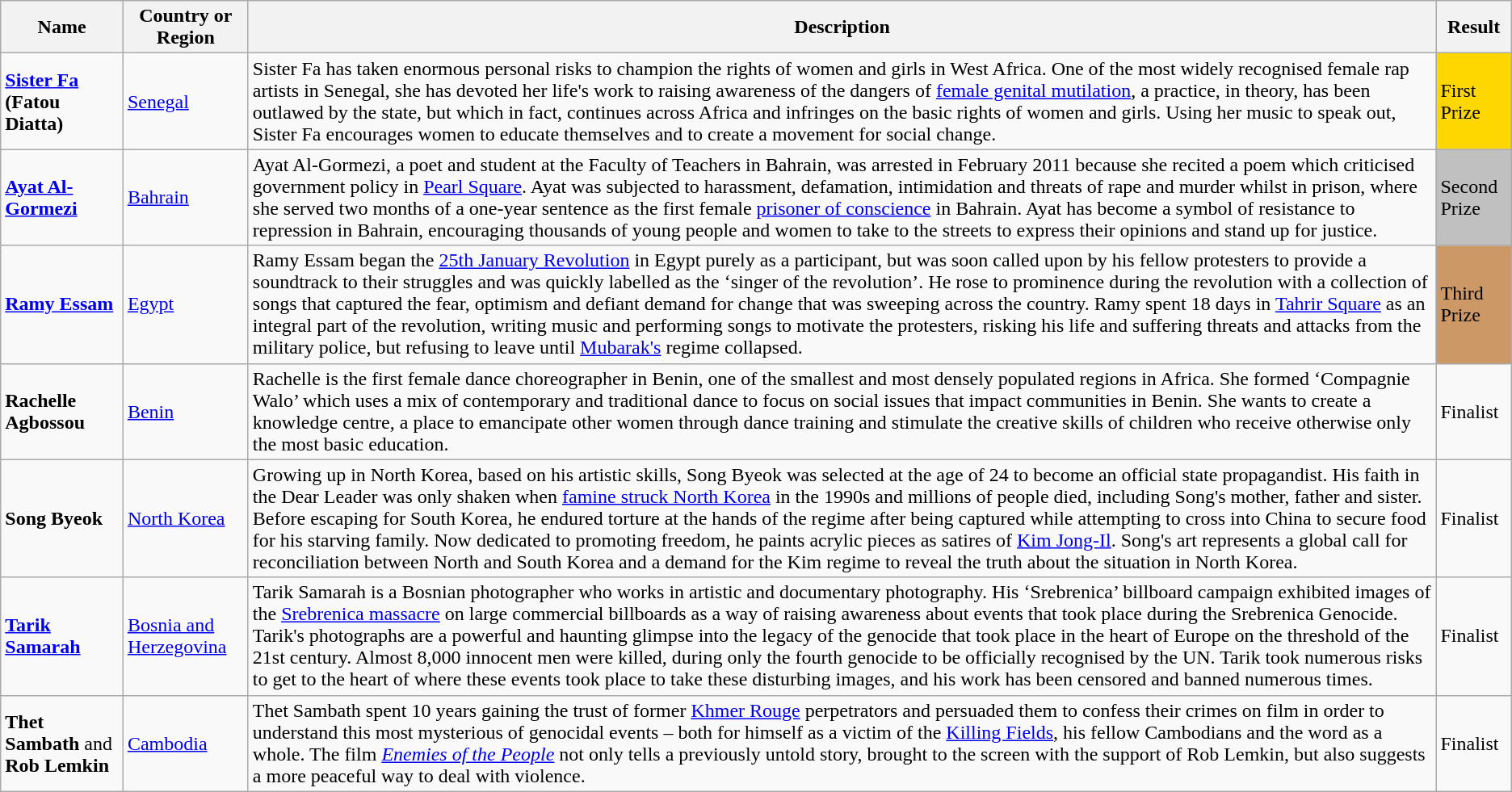<table class="wikitable">
<tr>
<th>Name</th>
<th>Country or Region</th>
<th>Description</th>
<th>Result</th>
</tr>
<tr>
<td><strong><a href='#'>Sister Fa</a> (Fatou Diatta)</strong></td>
<td><a href='#'>Senegal</a></td>
<td>Sister Fa has taken enormous personal risks to champion the rights of women and girls in West Africa. One of the most widely recognised female rap artists in Senegal, she has devoted her life's work to raising awareness of the dangers of <a href='#'>female genital mutilation</a>, a practice, in theory, has been outlawed by the state, but which in fact, continues across Africa and infringes on the basic rights of women and girls. Using her music to speak out, Sister Fa encourages women to educate themselves and to create a movement for social change.</td>
<td bgcolor=gold>First Prize</td>
</tr>
<tr>
<td><strong><a href='#'>Ayat Al-Gormezi</a></strong></td>
<td><a href='#'>Bahrain</a></td>
<td>Ayat Al-Gormezi, a poet and student at the Faculty of Teachers in Bahrain, was arrested in February 2011 because she recited a poem which criticised government policy in <a href='#'>Pearl Square</a>. Ayat was subjected to harassment, defamation, intimidation and threats of rape and murder whilst in prison, where she served two months of a one-year sentence as the first female <a href='#'>prisoner of conscience</a> in Bahrain. Ayat has become a symbol of resistance to repression in Bahrain, encouraging thousands of young people and women to take to the streets to express their opinions and stand up for justice.</td>
<td bgcolor=silver>Second Prize</td>
</tr>
<tr>
<td><strong><a href='#'>Ramy Essam</a></strong></td>
<td><a href='#'>Egypt</a></td>
<td>Ramy Essam began the <a href='#'>25th January Revolution</a> in Egypt purely as a participant, but was soon called upon by his fellow protesters to provide a soundtrack to their struggles and was quickly labelled as the ‘singer of the revolution’. He rose to prominence during the revolution with a collection of songs that captured the fear, optimism and defiant demand for change that was sweeping across the country. Ramy spent 18 days in <a href='#'>Tahrir Square</a> as an integral part of the revolution, writing music and performing songs to motivate the protesters, risking his life and suffering threats and attacks from the military police, but refusing to leave until <a href='#'>Mubarak's</a> regime collapsed.</td>
<td bgcolor=cc9966>Third Prize</td>
</tr>
<tr>
<td><strong>Rachelle Agbossou</strong></td>
<td><a href='#'>Benin</a></td>
<td>Rachelle is the first female dance choreographer in Benin, one of the smallest and most densely populated regions in Africa. She formed ‘Compagnie Walo’ which uses a mix of contemporary and traditional dance to focus on social issues that impact communities in Benin. She wants to create a knowledge centre, a place to emancipate other women through dance training and stimulate the creative skills of children who receive otherwise only the most basic education.</td>
<td>Finalist</td>
</tr>
<tr>
<td><strong>Song Byeok</strong></td>
<td><a href='#'>North Korea</a></td>
<td>Growing up in North Korea, based on his artistic skills, Song Byeok was selected at the age of 24 to become an official state propagandist. His faith in the Dear Leader was only shaken when <a href='#'>famine struck North Korea</a> in the 1990s and millions of people died, including Song's mother, father and sister. Before escaping for South Korea, he endured torture at the hands of the regime after being captured while attempting to cross into China to secure food for his starving family. Now dedicated to promoting freedom, he paints acrylic pieces as satires of <a href='#'>Kim Jong-Il</a>. Song's art represents a global call for reconciliation between North and South Korea and a demand for the Kim regime to reveal the truth about the situation in North Korea.</td>
<td>Finalist</td>
</tr>
<tr>
<td><strong><a href='#'>Tarik Samarah</a></strong></td>
<td><a href='#'>Bosnia and Herzegovina</a></td>
<td>Tarik Samarah is a Bosnian photographer who works in artistic and documentary photography. His ‘Srebrenica’ billboard campaign exhibited images of the <a href='#'>Srebrenica massacre</a> on large commercial billboards as a way of raising awareness about events that took place during the Srebrenica Genocide. Tarik's photographs are a powerful and haunting glimpse into the legacy of the genocide that took place in the heart of Europe on the threshold of the 21st century. Almost 8,000 innocent men were killed, during only the fourth genocide to be officially recognised by the UN. Tarik took numerous risks to get to the heart of where these events took place to take these disturbing images, and his work has been censored and banned numerous times.</td>
<td>Finalist</td>
</tr>
<tr>
<td><strong>Thet Sambath</strong> and <strong>Rob Lemkin</strong></td>
<td><a href='#'>Cambodia</a></td>
<td>Thet Sambath spent 10 years gaining the trust of former <a href='#'>Khmer Rouge</a> perpetrators and persuaded them to confess their crimes on film in order to understand this most mysterious of genocidal events – both for himself as a victim of the <a href='#'>Killing Fields</a>, his fellow Cambodians and the word as a whole. The film <em><a href='#'>Enemies of the People</a></em> not only tells a previously untold story, brought to the screen with the support of Rob Lemkin, but also suggests a more peaceful way to deal with violence.</td>
<td>Finalist</td>
</tr>
</table>
